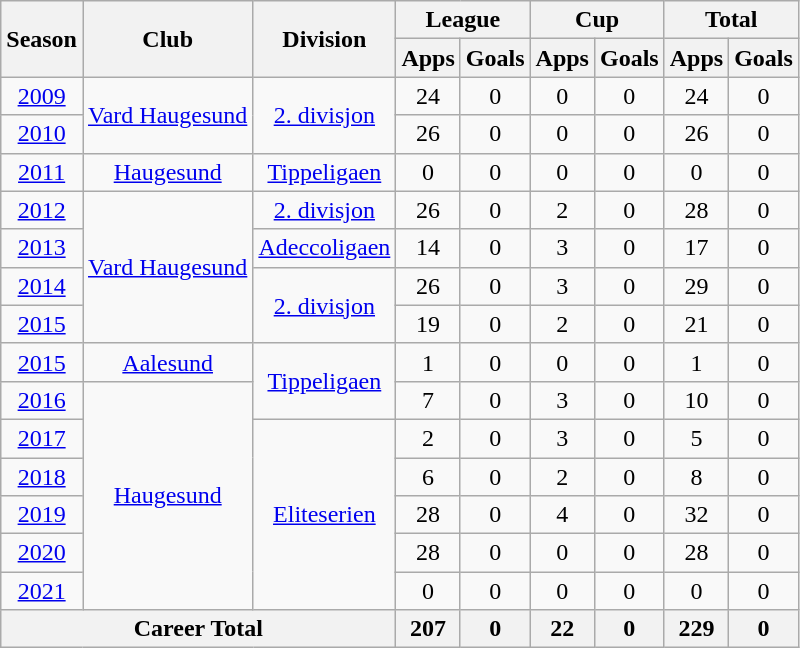<table class="wikitable" style="text-align: center;">
<tr>
<th rowspan="2">Season</th>
<th rowspan="2">Club</th>
<th rowspan="2">Division</th>
<th colspan="2">League</th>
<th colspan="2">Cup</th>
<th colspan="2">Total</th>
</tr>
<tr>
<th>Apps</th>
<th>Goals</th>
<th>Apps</th>
<th>Goals</th>
<th>Apps</th>
<th>Goals</th>
</tr>
<tr>
<td><a href='#'>2009</a></td>
<td rowspan="2" valign="center"><a href='#'>Vard Haugesund</a></td>
<td rowspan="2" valign="center"><a href='#'>2. divisjon</a></td>
<td>24</td>
<td>0</td>
<td>0</td>
<td>0</td>
<td>24</td>
<td>0</td>
</tr>
<tr>
<td><a href='#'>2010</a></td>
<td>26</td>
<td>0</td>
<td>0</td>
<td>0</td>
<td>26</td>
<td>0</td>
</tr>
<tr>
<td><a href='#'>2011</a></td>
<td rowspan="1" valign="center"><a href='#'>Haugesund</a></td>
<td rowspan="1" valign="center"><a href='#'>Tippeligaen</a></td>
<td>0</td>
<td>0</td>
<td>0</td>
<td>0</td>
<td>0</td>
<td>0</td>
</tr>
<tr>
<td><a href='#'>2012</a></td>
<td rowspan="4" valign="center"><a href='#'>Vard Haugesund</a></td>
<td rowspan="1" valign="center"><a href='#'>2. divisjon</a></td>
<td>26</td>
<td>0</td>
<td>2</td>
<td>0</td>
<td>28</td>
<td>0</td>
</tr>
<tr>
<td><a href='#'>2013</a></td>
<td rowspan="1" valign="center"><a href='#'>Adeccoligaen</a></td>
<td>14</td>
<td>0</td>
<td>3</td>
<td>0</td>
<td>17</td>
<td>0</td>
</tr>
<tr>
<td><a href='#'>2014</a></td>
<td rowspan="2" valign="center"><a href='#'>2. divisjon</a></td>
<td>26</td>
<td>0</td>
<td>3</td>
<td>0</td>
<td>29</td>
<td>0</td>
</tr>
<tr>
<td><a href='#'>2015</a></td>
<td>19</td>
<td>0</td>
<td>2</td>
<td>0</td>
<td>21</td>
<td>0</td>
</tr>
<tr>
<td><a href='#'>2015</a></td>
<td rowspan="1" valign="center"><a href='#'>Aalesund</a></td>
<td rowspan="2" valign="center"><a href='#'>Tippeligaen</a></td>
<td>1</td>
<td>0</td>
<td>0</td>
<td>0</td>
<td>1</td>
<td>0</td>
</tr>
<tr>
<td><a href='#'>2016</a></td>
<td rowspan="6" valign="center"><a href='#'>Haugesund</a></td>
<td>7</td>
<td>0</td>
<td>3</td>
<td>0</td>
<td>10</td>
<td>0</td>
</tr>
<tr>
<td><a href='#'>2017</a></td>
<td rowspan="5" valign="center"><a href='#'>Eliteserien</a></td>
<td>2</td>
<td>0</td>
<td>3</td>
<td>0</td>
<td>5</td>
<td>0</td>
</tr>
<tr>
<td><a href='#'>2018</a></td>
<td>6</td>
<td>0</td>
<td>2</td>
<td>0</td>
<td>8</td>
<td>0</td>
</tr>
<tr>
<td><a href='#'>2019</a></td>
<td>28</td>
<td>0</td>
<td>4</td>
<td>0</td>
<td>32</td>
<td>0</td>
</tr>
<tr>
<td><a href='#'>2020</a></td>
<td>28</td>
<td>0</td>
<td>0</td>
<td>0</td>
<td>28</td>
<td>0</td>
</tr>
<tr>
<td><a href='#'>2021</a></td>
<td>0</td>
<td>0</td>
<td>0</td>
<td>0</td>
<td>0</td>
<td>0</td>
</tr>
<tr>
<th colspan="3">Career Total</th>
<th>207</th>
<th>0</th>
<th>22</th>
<th>0</th>
<th>229</th>
<th>0</th>
</tr>
</table>
